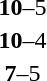<table style="text-align:center" width=500>
<tr>
<th width=30%></th>
<th width=10%></th>
<th width=30%></th>
<th width=10%></th>
</tr>
<tr>
<td align="right"><strong></strong></td>
<td><strong>10</strong>–5</td>
<td align="left"></td>
</tr>
<tr>
<td align="right"><strong></strong></td>
<td><strong>10</strong>–4</td>
<td align="left"></td>
</tr>
<tr>
<td align="right"><strong></strong></td>
<td><strong>7</strong>–5</td>
<td align="left"></td>
</tr>
</table>
